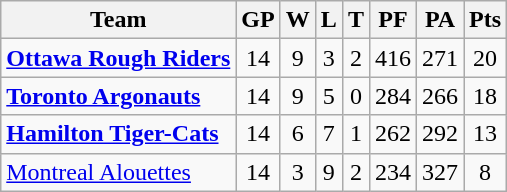<table class="wikitable" style="float:left; margin-right:1em">
<tr>
<th>Team</th>
<th>GP</th>
<th>W</th>
<th>L</th>
<th>T</th>
<th>PF</th>
<th>PA</th>
<th>Pts</th>
</tr>
<tr align="center">
<td align="left"><strong><a href='#'>Ottawa Rough Riders</a></strong></td>
<td>14</td>
<td>9</td>
<td>3</td>
<td>2</td>
<td>416</td>
<td>271</td>
<td>20</td>
</tr>
<tr align="center">
<td align="left"><strong><a href='#'>Toronto Argonauts</a></strong></td>
<td>14</td>
<td>9</td>
<td>5</td>
<td>0</td>
<td>284</td>
<td>266</td>
<td>18</td>
</tr>
<tr align="center">
<td align="left"><strong><a href='#'>Hamilton Tiger-Cats</a></strong></td>
<td>14</td>
<td>6</td>
<td>7</td>
<td>1</td>
<td>262</td>
<td>292</td>
<td>13</td>
</tr>
<tr align="center">
<td align="left"><a href='#'>Montreal Alouettes</a></td>
<td>14</td>
<td>3</td>
<td>9</td>
<td>2</td>
<td>234</td>
<td>327</td>
<td>8</td>
</tr>
</table>
